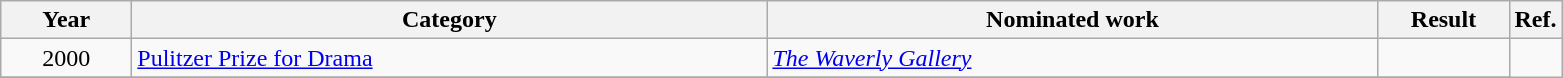<table class=wikitable>
<tr>
<th scope="col" style="width:5em;">Year</th>
<th scope="col" style="width:26em;">Category</th>
<th scope="col" style="width:25em;">Nominated work</th>
<th scope="col" style="width:5em;">Result</th>
<th>Ref.</th>
</tr>
<tr>
<td style="text-align:center;">2000</td>
<td><a href='#'>Pulitzer Prize for Drama</a></td>
<td><em><a href='#'>The Waverly Gallery</a></em></td>
<td></td>
</tr>
<tr>
</tr>
</table>
